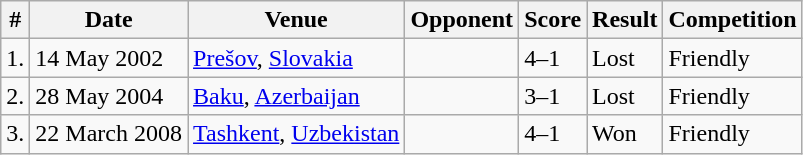<table class="wikitable">
<tr>
<th>#</th>
<th>Date</th>
<th>Venue</th>
<th>Opponent</th>
<th>Score</th>
<th>Result</th>
<th>Competition</th>
</tr>
<tr>
<td>1.</td>
<td>14 May 2002</td>
<td><a href='#'>Prešov</a>, <a href='#'>Slovakia</a></td>
<td></td>
<td>4–1</td>
<td>Lost</td>
<td>Friendly</td>
</tr>
<tr>
<td>2.</td>
<td>28 May 2004</td>
<td><a href='#'>Baku</a>, <a href='#'>Azerbaijan</a></td>
<td></td>
<td>3–1</td>
<td>Lost</td>
<td>Friendly</td>
</tr>
<tr>
<td>3.</td>
<td>22 March 2008</td>
<td><a href='#'>Tashkent</a>, <a href='#'>Uzbekistan</a></td>
<td></td>
<td>4–1</td>
<td>Won</td>
<td>Friendly</td>
</tr>
</table>
